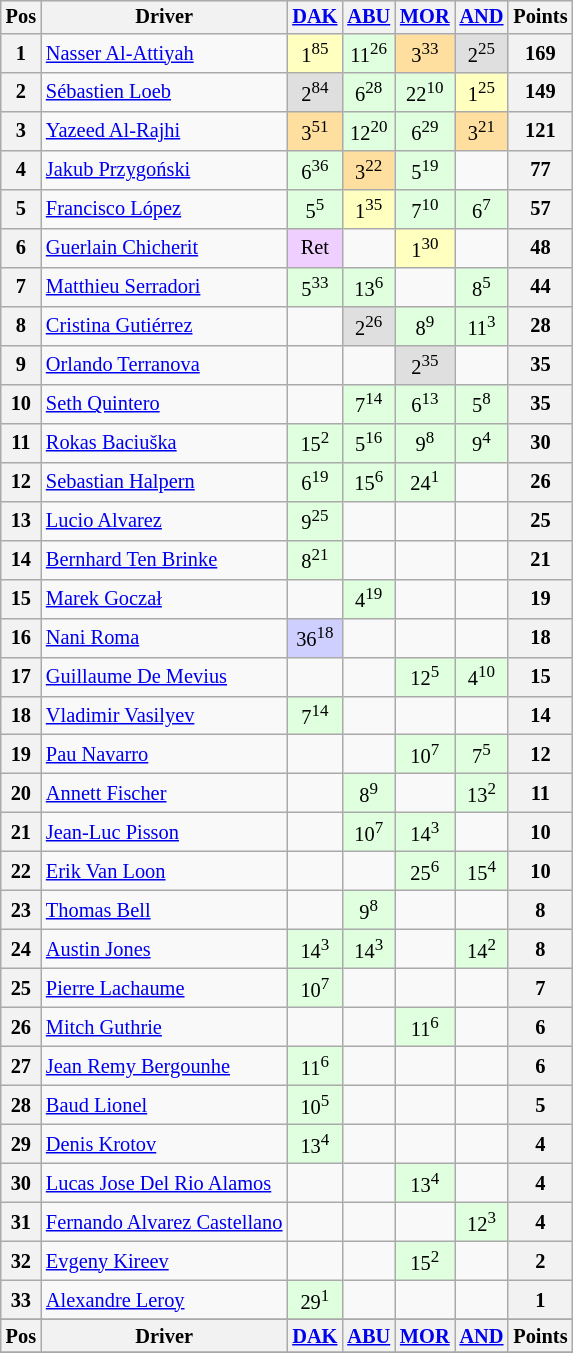<table class="wikitable" style="font-size: 85%; text-align: center; display: inline-table;">
<tr valign="top">
<th valign="middle">Pos</th>
<th valign="middle">Driver</th>
<th><a href='#'>DAK</a><br></th>
<th><a href='#'>ABU</a><br></th>
<th><a href='#'>MOR</a><br></th>
<th><a href='#'>AND</a><br></th>
<th valign="middle">Points</th>
</tr>
<tr>
<th>1</th>
<td align=left> <a href='#'>Nasser Al-Attiyah</a></td>
<td style="background:#ffffbf;">1<sup>85</sup></td>
<td style="background:#dfffdf;">11<sup>26</sup></td>
<td style="background:#ffdf9f;">3<sup>33</sup></td>
<td style="background:#dfdfdf;">2<sup>25</sup></td>
<th>169</th>
</tr>
<tr>
<th>2</th>
<td align=left> <a href='#'>Sébastien Loeb</a></td>
<td style="background:#dfdfdf;">2<sup>84</sup></td>
<td style="background:#dfffdf;">6<sup>28</sup></td>
<td style="background:#dfffdf;">22<sup>10</sup></td>
<td style="background:#ffffbf;">1<sup>25</sup></td>
<th>149</th>
</tr>
<tr>
<th>3</th>
<td align=left> <a href='#'>Yazeed Al-Rajhi</a></td>
<td style="background:#ffdf9f;">3<sup>51</sup></td>
<td style="background:#dfffdf;">12<sup>20</sup></td>
<td style="background:#dfffdf;">6<sup>29</sup></td>
<td style="background:#ffdf9f;">3<sup>21</sup></td>
<th>121</th>
</tr>
<tr>
<th>4</th>
<td align=left> <a href='#'>Jakub Przygoński</a></td>
<td style="background:#dfffdf;">6<sup>36</sup></td>
<td style="background:#ffdf9f;">3<sup>22</sup></td>
<td style="background:#dfffdf;">5<sup>19</sup></td>
<td></td>
<th>77</th>
</tr>
<tr>
<th>5</th>
<td align=left> <a href='#'>Francisco López</a></td>
<td style="background:#dfffdf;">5<sup>5</sup></td>
<td style="background:#ffffbf;">1<sup>35</sup></td>
<td style="background:#dfffdf;">7<sup>10</sup></td>
<td style="background:#dfffdf;">6<sup>7</sup></td>
<th>57</th>
</tr>
<tr>
<th>6</th>
<td align=left> <a href='#'>Guerlain Chicherit</a></td>
<td style="background:#efcfff;">Ret</td>
<td></td>
<td style="background:#ffffbf;">1<sup>30</sup></td>
<td></td>
<th>48</th>
</tr>
<tr>
<th>7</th>
<td align=left> <a href='#'>Matthieu Serradori</a></td>
<td style="background:#dfffdf;">5<sup>33</sup></td>
<td style="background:#dfffdf;">13<sup>6</sup></td>
<td></td>
<td style="background:#dfffdf;">8<sup>5</sup></td>
<th>44</th>
</tr>
<tr>
<th>8</th>
<td align=left> <a href='#'>Cristina Gutiérrez</a></td>
<td></td>
<td style="background:#dfdfdf;">2<sup>26</sup></td>
<td style="background:#dfffdf;">8<sup>9</sup></td>
<td style="background:#dfffdf;">11<sup>3</sup></td>
<th>28</th>
</tr>
<tr>
<th>9</th>
<td align=left> <a href='#'>Orlando Terranova</a></td>
<td></td>
<td></td>
<td style="background:#dfdfdf;">2<sup>35</sup></td>
<td></td>
<th>35</th>
</tr>
<tr>
<th>10</th>
<td align=left> <a href='#'>Seth Quintero</a></td>
<td></td>
<td style="background:#dfffdf;">7<sup>14</sup></td>
<td style="background:#dfffdf;">6<sup>13</sup></td>
<td style="background:#dfffdf;">5<sup>8</sup></td>
<th>35</th>
</tr>
<tr>
<th>11</th>
<td align=left> <a href='#'>Rokas Baciuška</a></td>
<td style="background:#dfffdf;">15<sup>2</sup></td>
<td style="background:#dfffdf;">5<sup>16</sup></td>
<td style="background:#dfffdf;">9<sup>8</sup></td>
<td style="background:#dfffdf;">9<sup>4</sup></td>
<th>30</th>
</tr>
<tr>
<th>12</th>
<td align=left> <a href='#'>Sebastian Halpern</a></td>
<td style="background:#dfffdf;">6<sup>19</sup></td>
<td style="background:#dfffdf;">15<sup>6</sup></td>
<td style="background:#dfffdf;">24<sup>1</sup></td>
<td></td>
<th>26</th>
</tr>
<tr>
<th>13</th>
<td align=left> <a href='#'>Lucio Alvarez</a></td>
<td style="background:#dfffdf;">9<sup>25</sup></td>
<td></td>
<td></td>
<td></td>
<th>25</th>
</tr>
<tr>
<th>14</th>
<td align=left> <a href='#'>Bernhard Ten Brinke</a></td>
<td style="background:#dfffdf;">8<sup>21</sup></td>
<td></td>
<td></td>
<td></td>
<th>21</th>
</tr>
<tr>
<th>15</th>
<td align=left> <a href='#'>Marek Goczał</a></td>
<td></td>
<td style="background:#dfffdf;">4<sup>19</sup></td>
<td></td>
<td></td>
<th>19</th>
</tr>
<tr>
<th>16</th>
<td align=left> <a href='#'>Nani Roma</a></td>
<td style="background:#cfcfff;">36<sup>18</sup></td>
<td></td>
<td></td>
<td></td>
<th>18</th>
</tr>
<tr>
<th>17</th>
<td align=left> <a href='#'>Guillaume De Mevius</a></td>
<td></td>
<td></td>
<td style="background:#dfffdf;">12<sup>5</sup></td>
<td style="background:#dfffdf;">4<sup>10</sup></td>
<th>15</th>
</tr>
<tr>
<th>18</th>
<td align=left> <a href='#'>Vladimir Vasilyev</a></td>
<td style="background:#dfffdf;">7<sup>14</sup></td>
<td></td>
<td></td>
<td></td>
<th>14</th>
</tr>
<tr>
<th>19</th>
<td align=left> <a href='#'>Pau Navarro</a></td>
<td></td>
<td></td>
<td style="background:#dfffdf;">10<sup>7</sup></td>
<td style="background:#dfffdf;">7<sup>5</sup></td>
<th>12</th>
</tr>
<tr>
<th>20</th>
<td align=left> <a href='#'>Annett Fischer</a></td>
<td></td>
<td style="background:#dfffdf;">8<sup>9</sup></td>
<td></td>
<td style="background:#dfffdf;">13<sup>2</sup></td>
<th>11</th>
</tr>
<tr>
<th>21</th>
<td align=left> <a href='#'>Jean-Luc Pisson</a></td>
<td></td>
<td style="background:#dfffdf;">10<sup>7</sup></td>
<td style="background:#dfffdf;">14<sup>3</sup></td>
<td></td>
<th>10</th>
</tr>
<tr>
<th>22</th>
<td align=left> <a href='#'>Erik Van Loon</a></td>
<td></td>
<td></td>
<td style="background:#dfffdf;">25<sup>6</sup></td>
<td style="background:#dfffdf;">15<sup>4</sup></td>
<th>10</th>
</tr>
<tr>
<th>23</th>
<td align=left> <a href='#'>Thomas Bell</a></td>
<td></td>
<td style="background:#dfffdf;">9<sup>8</sup></td>
<td></td>
<td></td>
<th>8</th>
</tr>
<tr>
<th>24</th>
<td align=left> <a href='#'>Austin Jones</a></td>
<td style="background:#dfffdf;">14<sup>3</sup></td>
<td style="background:#dfffdf;">14<sup>3</sup></td>
<td></td>
<td style="background:#dfffdf;">14<sup>2</sup></td>
<th>8</th>
</tr>
<tr>
<th>25</th>
<td align=left> <a href='#'>Pierre Lachaume</a></td>
<td style="background:#dfffdf;">10<sup>7</sup></td>
<td></td>
<td></td>
<td></td>
<th>7</th>
</tr>
<tr>
<th>26</th>
<td align=left> <a href='#'>Mitch Guthrie</a></td>
<td></td>
<td></td>
<td style="background:#dfffdf;">11<sup>6</sup></td>
<td></td>
<th>6</th>
</tr>
<tr>
<th>27</th>
<td align=left> <a href='#'>Jean Remy Bergounhe</a></td>
<td style="background:#dfffdf;">11<sup>6</sup></td>
<td></td>
<td></td>
<td></td>
<th>6</th>
</tr>
<tr>
<th>28</th>
<td align=left> <a href='#'>Baud Lionel</a></td>
<td style="background:#dfffdf;">10<sup>5</sup></td>
<td></td>
<td></td>
<td></td>
<th>5</th>
</tr>
<tr>
<th>29</th>
<td align=left> <a href='#'>Denis Krotov</a></td>
<td style="background:#dfffdf;">13<sup>4</sup></td>
<td></td>
<td></td>
<td></td>
<th>4</th>
</tr>
<tr>
<th>30</th>
<td align=left> <a href='#'>Lucas Jose Del Rio Alamos</a></td>
<td></td>
<td></td>
<td style="background:#dfffdf;">13<sup>4</sup></td>
<td></td>
<th>4</th>
</tr>
<tr>
<th>31</th>
<td align=left> <a href='#'>Fernando Alvarez Castellano</a></td>
<td></td>
<td></td>
<td></td>
<td style="background:#dfffdf;">12<sup>3</sup></td>
<th>4</th>
</tr>
<tr>
<th>32</th>
<td align=left> <a href='#'>Evgeny Kireev</a></td>
<td></td>
<td></td>
<td style="background:#dfffdf;">15<sup>2</sup></td>
<td></td>
<th>2</th>
</tr>
<tr>
<th>33</th>
<td align=left> <a href='#'>Alexandre Leroy</a></td>
<td style="background:#dfffdf;">29<sup>1</sup></td>
<td></td>
<td></td>
<td></td>
<th>1</th>
</tr>
<tr>
</tr>
<tr valign="top">
<th valign="middle">Pos</th>
<th valign="middle">Driver</th>
<th><a href='#'>DAK</a><br></th>
<th><a href='#'>ABU</a><br></th>
<th><a href='#'>MOR</a><br></th>
<th><a href='#'>AND</a><br></th>
<th valign="middle">Points</th>
</tr>
<tr>
</tr>
</table>
